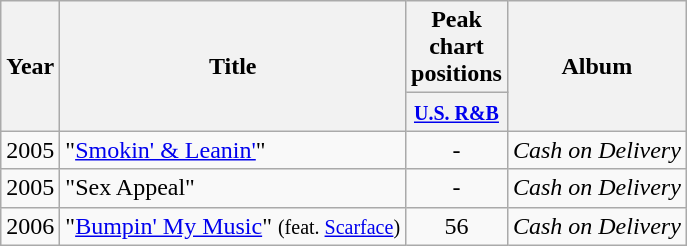<table class="wikitable">
<tr>
<th rowspan=2>Year</th>
<th rowspan=2>Title</th>
<th colspan=1>Peak chart positions</th>
<th rowspan=2>Album</th>
</tr>
<tr>
<th width=45><small><a href='#'>U.S. R&B</a></small></th>
</tr>
<tr>
<td>2005</td>
<td>"<a href='#'>Smokin' & Leanin'</a>"</td>
<td align=center>-</td>
<td><em>Cash on Delivery</em></td>
</tr>
<tr>
<td>2005</td>
<td>"Sex Appeal"</td>
<td align=center>-</td>
<td><em>Cash on Delivery</em></td>
</tr>
<tr>
<td>2006</td>
<td>"<a href='#'>Bumpin' My Music</a>" <small>(feat. <a href='#'>Scarface</a>)</small></td>
<td align=center>56</td>
<td><em>Cash on Delivery</em></td>
</tr>
</table>
